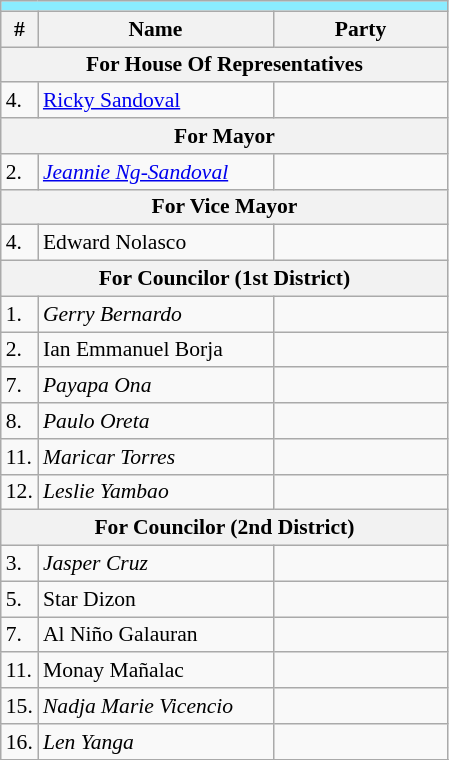<table class=wikitable style="font-size:90%">
<tr>
<td colspan=5 bgcolor=#8aecff></td>
</tr>
<tr>
<th>#</th>
<th width=150px>Name</th>
<th colspan=2 width=110px>Party</th>
</tr>
<tr>
<th colspan=5>For House Of Representatives</th>
</tr>
<tr>
<td>4.</td>
<td><a href='#'>Ricky Sandoval</a></td>
<td></td>
</tr>
<tr>
<th colspan=5>For Mayor</th>
</tr>
<tr>
<td>2.</td>
<td><em><a href='#'>Jeannie Ng-Sandoval</a></em></td>
<td></td>
</tr>
<tr>
<th colspan=5>For Vice Mayor</th>
</tr>
<tr>
<td>4.</td>
<td>Edward Nolasco</td>
<td></td>
</tr>
<tr>
<th colspan=5>For Councilor (1st District)</th>
</tr>
<tr>
<td>1.</td>
<td><em>Gerry Bernardo</em></td>
<td></td>
</tr>
<tr>
<td>2.</td>
<td>Ian Emmanuel Borja</td>
<td></td>
</tr>
<tr>
<td>7.</td>
<td><em>Payapa Ona</em></td>
<td></td>
</tr>
<tr>
<td>8.</td>
<td><em>Paulo Oreta</em></td>
<td></td>
</tr>
<tr>
<td>11.</td>
<td><em>Maricar Torres</em></td>
<td></td>
</tr>
<tr>
<td>12.</td>
<td><em>Leslie Yambao</em></td>
<td></td>
</tr>
<tr>
<th colspan=5>For Councilor (2nd District)</th>
</tr>
<tr>
<td>3.</td>
<td><em>Jasper Cruz</em></td>
<td></td>
</tr>
<tr>
<td>5.</td>
<td>Star Dizon</td>
<td></td>
</tr>
<tr>
<td>7.</td>
<td>Al Niño Galauran</td>
<td></td>
</tr>
<tr>
<td>11.</td>
<td>Monay Mañalac</td>
<td></td>
</tr>
<tr>
<td>15.</td>
<td><em>Nadja Marie Vicencio</em></td>
<td></td>
</tr>
<tr>
<td>16.</td>
<td><em>Len Yanga</em></td>
<td></td>
</tr>
<tr>
</tr>
</table>
